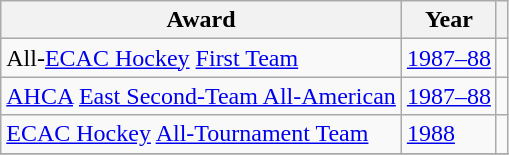<table class="wikitable">
<tr>
<th>Award</th>
<th>Year</th>
<th></th>
</tr>
<tr>
<td>All-<a href='#'>ECAC Hockey</a> <a href='#'>First Team</a></td>
<td><a href='#'>1987–88</a></td>
<td></td>
</tr>
<tr>
<td><a href='#'>AHCA</a> <a href='#'>East Second-Team All-American</a></td>
<td><a href='#'>1987–88</a></td>
<td></td>
</tr>
<tr>
<td><a href='#'>ECAC Hockey</a> <a href='#'>All-Tournament Team</a></td>
<td><a href='#'>1988</a></td>
<td></td>
</tr>
<tr>
</tr>
</table>
